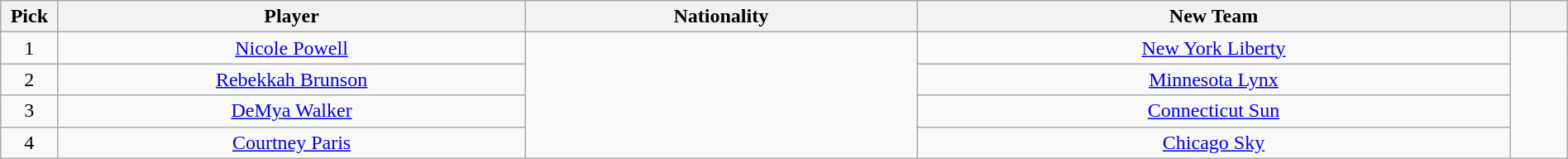<table class="wikitable sortable" style="width:100%; text-align: center">
<tr>
<th width=30>Pick</th>
<th width=300>Player</th>
<th width=250>Nationality</th>
<th width=383>New Team</th>
<th width=30 class="unsortable"></th>
</tr>
<tr>
<td>1</td>
<td><a href='#'>Nicole Powell</a></td>
<td rowspan=4></td>
<td><a href='#'>New York Liberty</a></td>
<td rowspan=4></td>
</tr>
<tr>
<td>2</td>
<td><a href='#'>Rebekkah Brunson</a></td>
<td><a href='#'>Minnesota Lynx</a></td>
</tr>
<tr>
<td>3</td>
<td><a href='#'>DeMya Walker</a></td>
<td><a href='#'>Connecticut Sun</a></td>
</tr>
<tr>
<td>4</td>
<td><a href='#'>Courtney Paris</a></td>
<td><a href='#'>Chicago Sky</a></td>
</tr>
</table>
